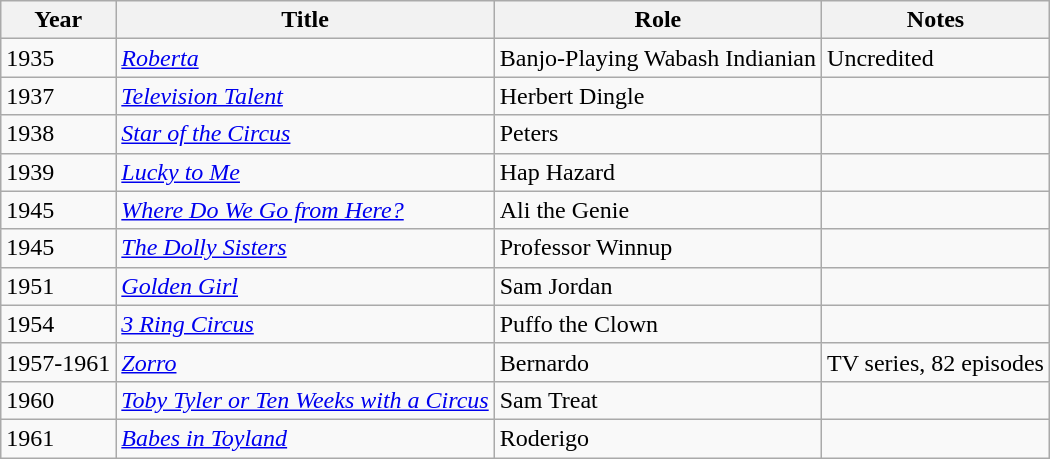<table class="wikitable">
<tr>
<th>Year</th>
<th>Title</th>
<th>Role</th>
<th>Notes</th>
</tr>
<tr>
<td>1935</td>
<td><em><a href='#'>Roberta</a></em></td>
<td>Banjo-Playing Wabash Indianian</td>
<td>Uncredited</td>
</tr>
<tr>
<td>1937</td>
<td><em><a href='#'>Television Talent</a></em></td>
<td>Herbert Dingle</td>
<td></td>
</tr>
<tr>
<td>1938</td>
<td><em><a href='#'>Star of the Circus</a></em></td>
<td>Peters</td>
<td></td>
</tr>
<tr>
<td>1939</td>
<td><em><a href='#'>Lucky to Me</a></em></td>
<td>Hap Hazard</td>
<td></td>
</tr>
<tr>
<td>1945</td>
<td><em><a href='#'>Where Do We Go from Here?</a></em></td>
<td>Ali the Genie</td>
<td></td>
</tr>
<tr>
<td>1945</td>
<td><em><a href='#'>The Dolly Sisters</a></em></td>
<td>Professor Winnup</td>
<td></td>
</tr>
<tr>
<td>1951</td>
<td><em><a href='#'>Golden Girl</a></em></td>
<td>Sam Jordan</td>
<td></td>
</tr>
<tr>
<td>1954</td>
<td><em><a href='#'>3 Ring Circus</a></em></td>
<td>Puffo the Clown</td>
<td></td>
</tr>
<tr>
<td>1957-1961</td>
<td><em><a href='#'>Zorro</a></em></td>
<td>Bernardo</td>
<td>TV series, 82 episodes</td>
</tr>
<tr>
<td>1960</td>
<td><em><a href='#'>Toby Tyler or Ten Weeks with a Circus</a></em></td>
<td>Sam Treat</td>
<td></td>
</tr>
<tr>
<td>1961</td>
<td><em><a href='#'>Babes in Toyland</a></em></td>
<td>Roderigo</td>
<td></td>
</tr>
</table>
